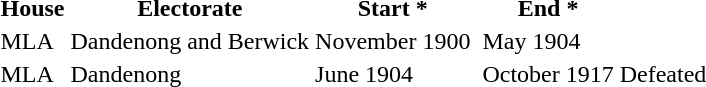<table class="seatsTable">
<tr>
<th>House</th>
<th>Electorate</th>
<th>Start *</th>
<th></th>
<th>End *</th>
<th></th>
</tr>
<tr>
<td>MLA</td>
<td>Dandenong and Berwick</td>
<td>November 1900</td>
<td></td>
<td>May 1904</td>
<td></td>
</tr>
<tr>
<td>MLA</td>
<td>Dandenong</td>
<td>June 1904</td>
<td></td>
<td>October 1917</td>
<td>Defeated</td>
</tr>
</table>
